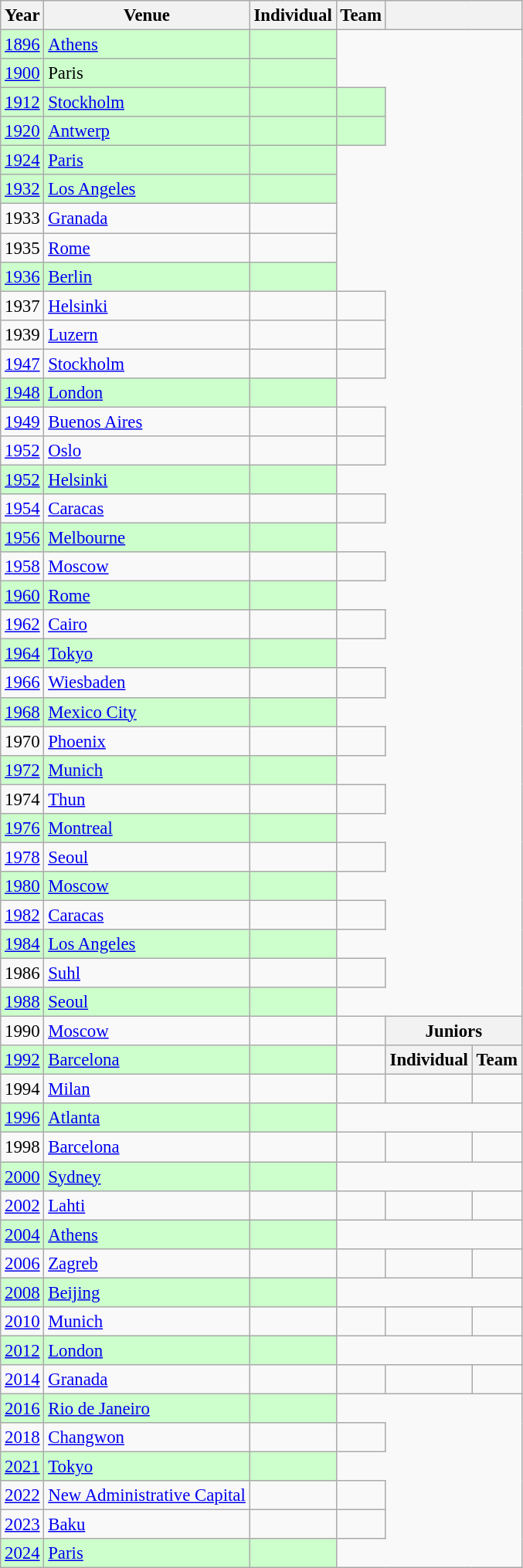<table class=wikitable style="font-size: 95%">
<tr>
<th>Year</th>
<th>Venue</th>
<th>Individual</th>
<th>Team</th>
<th colspan=2></th>
</tr>
<tr>
<td style="background: #ccffcc"><a href='#'>1896</a></td>
<td style="background: #ccffcc"><a href='#'>Athens</a></td>
<td style="background: #ccffcc"></td>
<td style="border: none"></td>
<td colspan=2 rowspan=16 style="border: none; vertical-align: middle"></td>
</tr>
<tr style="background: #ccffcc">
<td><a href='#'>1900</a></td>
<td>Paris</td>
<td></td>
</tr>
<tr style="background: #ccffcc">
<td><a href='#'>1912</a></td>
<td><a href='#'>Stockholm</a></td>
<td></td>
<td></td>
</tr>
<tr style="background: #ccffcc">
<td><a href='#'>1920</a></td>
<td><a href='#'>Antwerp</a></td>
<td></td>
<td></td>
</tr>
<tr style="background: #ccffcc">
<td><a href='#'>1924</a></td>
<td><a href='#'>Paris</a></td>
<td></td>
</tr>
<tr style="background: #ccffcc">
<td><a href='#'>1932</a></td>
<td><a href='#'>Los Angeles</a></td>
<td></td>
</tr>
<tr>
<td>1933</td>
<td><a href='#'>Granada</a></td>
<td></td>
</tr>
<tr>
<td>1935</td>
<td><a href='#'>Rome</a></td>
<td></td>
</tr>
<tr style="background: #ccffcc">
<td><a href='#'>1936</a></td>
<td><a href='#'>Berlin</a></td>
<td></td>
</tr>
<tr>
<td>1937</td>
<td><a href='#'>Helsinki</a></td>
<td></td>
<td></td>
</tr>
<tr>
<td>1939</td>
<td><a href='#'>Luzern</a></td>
<td></td>
<td></td>
</tr>
<tr>
<td><a href='#'>1947</a></td>
<td><a href='#'>Stockholm</a></td>
<td></td>
<td></td>
</tr>
<tr style="background: #ccffcc">
<td><a href='#'>1948</a></td>
<td><a href='#'>London</a></td>
<td></td>
</tr>
<tr>
<td><a href='#'>1949</a></td>
<td><a href='#'>Buenos Aires</a></td>
<td></td>
<td></td>
</tr>
<tr>
<td><a href='#'>1952</a></td>
<td><a href='#'>Oslo</a></td>
<td></td>
<td></td>
</tr>
<tr style="background: #ccffcc">
<td><a href='#'>1952</a></td>
<td><a href='#'>Helsinki</a></td>
<td></td>
</tr>
<tr>
<td><a href='#'>1954</a></td>
<td><a href='#'>Caracas</a></td>
<td></td>
<td></td>
</tr>
<tr style="background: #ccffcc">
<td><a href='#'>1956</a></td>
<td><a href='#'>Melbourne</a></td>
<td></td>
</tr>
<tr>
<td><a href='#'>1958</a></td>
<td><a href='#'>Moscow</a></td>
<td></td>
<td></td>
<td colspan=2 rowspan=13 style="border: none; vertical-align: middle"></td>
</tr>
<tr style="background: #ccffcc">
<td><a href='#'>1960</a></td>
<td><a href='#'>Rome</a></td>
<td></td>
</tr>
<tr>
<td><a href='#'>1962</a></td>
<td><a href='#'>Cairo</a></td>
<td></td>
<td></td>
</tr>
<tr style="background: #ccffcc">
<td><a href='#'>1964</a></td>
<td><a href='#'>Tokyo</a></td>
<td></td>
</tr>
<tr>
<td><a href='#'>1966</a></td>
<td><a href='#'>Wiesbaden</a></td>
<td></td>
<td></td>
</tr>
<tr style="background: #ccffcc">
<td><a href='#'>1968</a></td>
<td><a href='#'>Mexico City</a></td>
<td></td>
</tr>
<tr>
<td>1970</td>
<td><a href='#'>Phoenix</a></td>
<td></td>
<td></td>
</tr>
<tr style="background: #ccffcc">
<td><a href='#'>1972</a></td>
<td><a href='#'>Munich</a></td>
<td></td>
</tr>
<tr>
<td>1974</td>
<td><a href='#'>Thun</a></td>
<td></td>
<td></td>
</tr>
<tr style="background: #ccffcc">
<td><a href='#'>1976</a></td>
<td><a href='#'>Montreal</a></td>
<td></td>
</tr>
<tr>
<td><a href='#'>1978</a></td>
<td><a href='#'>Seoul</a></td>
<td></td>
<td></td>
</tr>
<tr style="background: #ccffcc">
<td><a href='#'>1980</a></td>
<td><a href='#'>Moscow</a></td>
<td></td>
</tr>
<tr>
<td><a href='#'>1982</a></td>
<td><a href='#'>Caracas</a></td>
<td></td>
<td></td>
</tr>
<tr style="background: #ccffcc">
<td><a href='#'>1984</a></td>
<td><a href='#'>Los Angeles</a></td>
<td></td>
</tr>
<tr>
<td>1986</td>
<td><a href='#'>Suhl</a></td>
<td></td>
<td></td>
</tr>
<tr style="background: #ccffcc">
<td><a href='#'>1988</a></td>
<td><a href='#'>Seoul</a></td>
<td></td>
</tr>
<tr>
<td>1990</td>
<td><a href='#'>Moscow</a></td>
<td></td>
<td></td>
<th colspan=2>Juniors</th>
</tr>
<tr>
<td style="background: #ccffcc"><a href='#'>1992</a></td>
<td style="background: #ccffcc"><a href='#'>Barcelona</a></td>
<td style="background: #ccffcc"></td>
<td></td>
<th>Individual</th>
<th>Team</th>
</tr>
<tr>
<td>1994</td>
<td><a href='#'>Milan</a></td>
<td></td>
<td></td>
<td></td>
<td></td>
</tr>
<tr style="background: #ccffcc">
<td><a href='#'>1996</a></td>
<td><a href='#'>Atlanta</a></td>
<td></td>
</tr>
<tr>
<td>1998</td>
<td><a href='#'>Barcelona</a></td>
<td></td>
<td></td>
<td></td>
<td></td>
</tr>
<tr style="background: #ccffcc">
<td><a href='#'>2000</a></td>
<td><a href='#'>Sydney</a></td>
<td></td>
</tr>
<tr>
<td><a href='#'>2002</a></td>
<td><a href='#'>Lahti</a></td>
<td></td>
<td></td>
<td></td>
<td></td>
</tr>
<tr style="background: #ccffcc">
<td><a href='#'>2004</a></td>
<td><a href='#'>Athens</a></td>
<td></td>
</tr>
<tr>
<td><a href='#'>2006</a></td>
<td><a href='#'>Zagreb</a></td>
<td></td>
<td></td>
<td></td>
<td></td>
</tr>
<tr style="background: #ccffcc">
<td><a href='#'>2008</a></td>
<td><a href='#'>Beijing</a></td>
<td></td>
</tr>
<tr>
<td><a href='#'>2010</a></td>
<td><a href='#'>Munich</a></td>
<td></td>
<td></td>
<td></td>
<td></td>
</tr>
<tr style="background: #ccffcc">
<td><a href='#'>2012</a></td>
<td><a href='#'>London</a></td>
<td></td>
</tr>
<tr>
<td><a href='#'>2014</a></td>
<td><a href='#'>Granada</a></td>
<td></td>
<td></td>
<td></td>
<td></td>
</tr>
<tr style="background: #ccffcc">
<td><a href='#'>2016</a></td>
<td><a href='#'>Rio de Janeiro</a></td>
<td></td>
</tr>
<tr>
<td><a href='#'>2018</a></td>
<td><a href='#'>Changwon</a></td>
<td></td>
<td></td>
</tr>
<tr style="background: #ccffcc">
<td><a href='#'>2021</a></td>
<td><a href='#'>Tokyo</a></td>
<td></td>
</tr>
<tr>
<td><a href='#'>2022</a></td>
<td><a href='#'>New Administrative Capital</a></td>
<td></td>
<td></td>
</tr>
<tr>
<td><a href='#'>2023</a></td>
<td><a href='#'>Baku</a></td>
<td></td>
<td></td>
</tr>
<tr style="background: #ccffcc">
<td><a href='#'>2024</a></td>
<td><a href='#'>Paris</a></td>
<td></td>
</tr>
</table>
